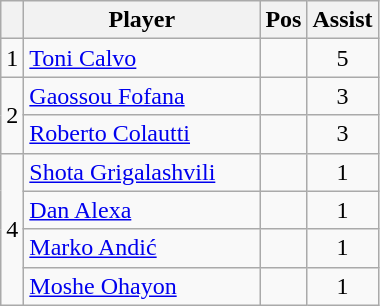<table class="wikitable">
<tr>
<th></th>
<th style="width:150px;">Player</th>
<th>Pos</th>
<th>Assist</th>
</tr>
<tr>
<td align=center>1</td>
<td> <a href='#'>Toni Calvo</a></td>
<td align=center></td>
<td align=center>5</td>
</tr>
<tr>
<td style="text-align:center;" rowspan="2">2</td>
<td> <a href='#'>Gaossou Fofana</a></td>
<td align=center></td>
<td align=center>3</td>
</tr>
<tr>
<td> <a href='#'>Roberto Colautti</a></td>
<td align=center></td>
<td align=center>3</td>
</tr>
<tr>
<td style="text-align:center;" rowspan="4">4</td>
<td> <a href='#'>Shota Grigalashvili</a></td>
<td align=center></td>
<td align=center>1</td>
</tr>
<tr>
<td> <a href='#'>Dan Alexa</a></td>
<td align=center></td>
<td align=center>1</td>
</tr>
<tr>
<td> <a href='#'>Marko Andić</a></td>
<td align=center></td>
<td align=center>1</td>
</tr>
<tr>
<td> <a href='#'>Moshe Ohayon</a></td>
<td align=center></td>
<td align=center>1</td>
</tr>
</table>
